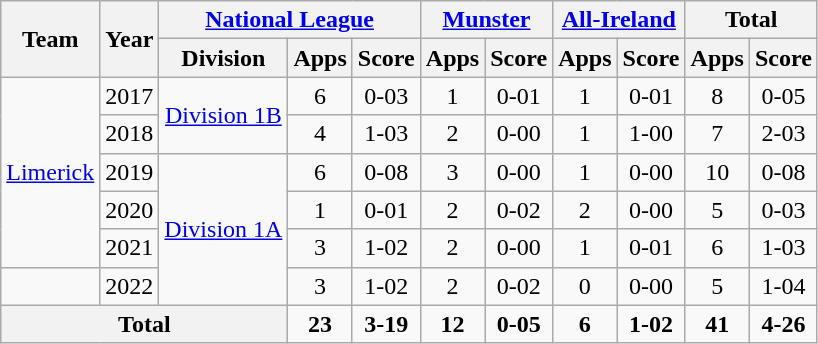<table class="wikitable" style="text-align:center">
<tr>
<th rowspan="2">Team</th>
<th rowspan="2">Year</th>
<th colspan="3"><a href='#'>National League</a></th>
<th colspan="2"><a href='#'>Munster</a></th>
<th colspan="2"><a href='#'>All-Ireland</a></th>
<th colspan="2">Total</th>
</tr>
<tr>
<th>Division</th>
<th>Apps</th>
<th>Score</th>
<th>Apps</th>
<th>Score</th>
<th>Apps</th>
<th>Score</th>
<th>Apps</th>
<th>Score</th>
</tr>
<tr>
<td rowspan="5"><a href='#'>Limerick</a></td>
<td>2017</td>
<td rowspan="2"><a href='#'>Division 1B</a></td>
<td>6</td>
<td>0-03</td>
<td>1</td>
<td>0-01</td>
<td>1</td>
<td>0-01</td>
<td>8</td>
<td>0-05</td>
</tr>
<tr>
<td>2018</td>
<td>4</td>
<td>1-03</td>
<td>2</td>
<td>0-00</td>
<td>1</td>
<td>1-00</td>
<td>7</td>
<td>2-03</td>
</tr>
<tr>
<td>2019</td>
<td rowspan="4"><a href='#'>Division 1A</a></td>
<td>6</td>
<td>0-08</td>
<td>3</td>
<td>0-00</td>
<td>1</td>
<td>0-00</td>
<td>10</td>
<td>0-08</td>
</tr>
<tr>
<td>2020</td>
<td>1</td>
<td>0-01</td>
<td>2</td>
<td>0-02</td>
<td>2</td>
<td>0-00</td>
<td>5</td>
<td>0-03</td>
</tr>
<tr>
<td>2021</td>
<td>3</td>
<td>1-02</td>
<td>2</td>
<td>0-00</td>
<td>1</td>
<td>0-01</td>
<td>6</td>
<td>1-03</td>
</tr>
<tr>
<td></td>
<td>2022</td>
<td>3</td>
<td>1-02</td>
<td>2</td>
<td>0-02</td>
<td>0</td>
<td>0-00</td>
<td>5</td>
<td>1-04</td>
</tr>
<tr>
<th colspan="3">Total</th>
<td><strong>23</strong></td>
<td><strong>3-19</strong></td>
<td><strong>12</strong></td>
<td><strong>0-05</strong></td>
<td><strong>6</strong></td>
<td><strong>1-02</strong></td>
<td><strong>41</strong></td>
<td><strong>4-26</strong></td>
</tr>
</table>
